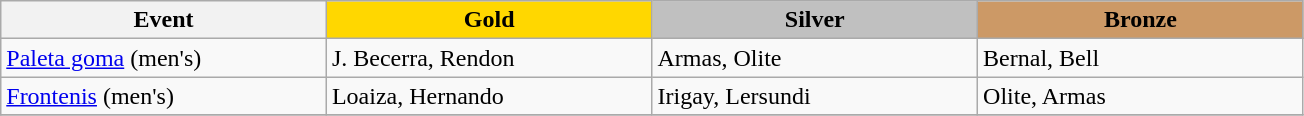<table class="wikitable" style="max-width: 23cm; width: 100%">
<tr>
<th scope="col">Event</th>
<th scope="col" style="background-color:gold; width:25%">Gold</th>
<th scope="col" style="background-color:silver; width:25%; width:25%">Silver</th>
<th scope="col" style="background-color:#cc9966; width:25%">Bronze</th>
</tr>
<tr>
<td><a href='#'>Paleta goma</a> (men's)</td>
<td> J. Becerra, Rendon</td>
<td> Armas, Olite</td>
<td> Bernal, Bell</td>
</tr>
<tr>
<td><a href='#'>Frontenis</a> (men's)</td>
<td> Loaiza, Hernando</td>
<td> Irigay, Lersundi</td>
<td> Olite, Armas</td>
</tr>
<tr>
</tr>
</table>
